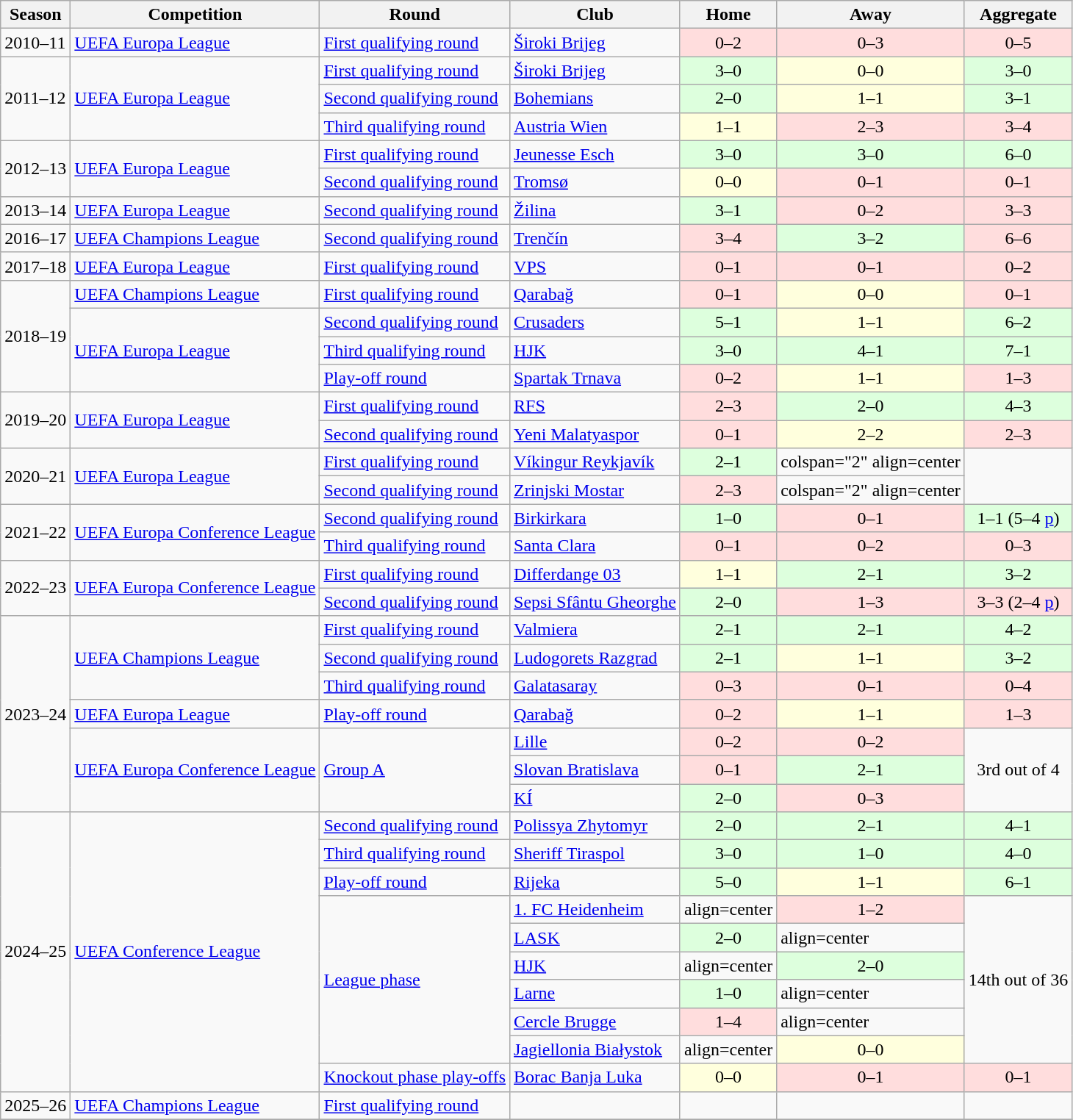<table class="wikitable sortable">
<tr>
<th>Season</th>
<th>Competition</th>
<th>Round</th>
<th>Club</th>
<th>Home</th>
<th>Away</th>
<th>Aggregate</th>
</tr>
<tr>
<td>2010–11</td>
<td><a href='#'>UEFA Europa League</a></td>
<td><a href='#'>First qualifying round</a></td>
<td> <a href='#'>Široki Brijeg</a></td>
<td style="text-align:center;" bgcolor="#FFDDDD">0–2</td>
<td style="text-align:center;" bgcolor="#FFDDDD">0–3</td>
<td style="text-align:center;" bgcolor="#FFDDDD">0–5</td>
</tr>
<tr>
<td rowspan="3">2011–12</td>
<td rowspan="3"><a href='#'>UEFA Europa League</a></td>
<td><a href='#'>First qualifying round</a></td>
<td> <a href='#'>Široki Brijeg</a></td>
<td style="text-align:center;" bgcolor="#DDFFDD">3–0</td>
<td style="text-align:center;" bgcolor="#FFFFDD">0–0</td>
<td style="text-align:center;" bgcolor="#DDFFDD">3–0</td>
</tr>
<tr>
<td><a href='#'>Second qualifying round</a></td>
<td> <a href='#'>Bohemians</a></td>
<td style="text-align:center;" bgcolor="#DDFFDD">2–0</td>
<td style="text-align:center;" bgcolor="#FFFFDD">1–1</td>
<td style="text-align:center;" bgcolor="#DDFFDD">3–1</td>
</tr>
<tr>
<td><a href='#'>Third qualifying round</a></td>
<td> <a href='#'>Austria Wien</a></td>
<td style="text-align:center;" bgcolor="#FFFFDD">1–1</td>
<td style="text-align:center;" bgcolor="#FFDDDD">2–3</td>
<td style="text-align:center;" bgcolor="#FFDDDD">3–4</td>
</tr>
<tr>
<td rowspan="2">2012–13</td>
<td rowspan="2"><a href='#'>UEFA Europa League</a></td>
<td><a href='#'>First qualifying round</a></td>
<td> <a href='#'>Jeunesse Esch</a></td>
<td style="text-align:center;" bgcolor="#DDFFDD">3–0</td>
<td style="text-align:center;" bgcolor="#DDFFDD">3–0</td>
<td style="text-align:center;" bgcolor="#DDFFDD">6–0</td>
</tr>
<tr>
<td><a href='#'>Second qualifying round</a></td>
<td> <a href='#'>Tromsø</a></td>
<td style="text-align:center;" bgcolor="#FFFFDD">0–0</td>
<td style="text-align:center;" bgcolor="#FFDDDD">0–1</td>
<td style="text-align:center;" bgcolor="#FFDDDD">0–1</td>
</tr>
<tr>
<td>2013–14</td>
<td><a href='#'>UEFA Europa League</a></td>
<td><a href='#'>Second qualifying round</a></td>
<td> <a href='#'>Žilina</a></td>
<td style="text-align:center;" bgcolor="#DDFFDD">3–1</td>
<td style="text-align:center;" bgcolor="#FFDDDD">0–2</td>
<td style="text-align:center;" bgcolor="#FFDDDD">3–3</td>
</tr>
<tr>
<td>2016–17</td>
<td><a href='#'>UEFA Champions League</a></td>
<td><a href='#'>Second qualifying round</a></td>
<td> <a href='#'>Trenčín</a></td>
<td style="text-align:center;" bgcolor="#FFDDDD">3–4</td>
<td style="text-align:center;" bgcolor="#DDFFDD">3–2</td>
<td style="text-align:center;" bgcolor="#FFDDDD">6–6</td>
</tr>
<tr>
<td>2017–18</td>
<td><a href='#'>UEFA Europa League</a></td>
<td><a href='#'>First qualifying round</a></td>
<td> <a href='#'>VPS</a></td>
<td style="text-align:center;" bgcolor="#FFDDDD">0–1</td>
<td style="text-align:center;" bgcolor="#FFDDDD">0–1</td>
<td style="text-align:center;" bgcolor="#FFDDDD">0–2</td>
</tr>
<tr>
<td rowspan="4">2018–19</td>
<td><a href='#'>UEFA Champions League</a></td>
<td><a href='#'>First qualifying round</a></td>
<td> <a href='#'>Qarabağ</a></td>
<td style="text-align:center;" bgcolor="#FFDDDD">0–1</td>
<td style="text-align:center;" bgcolor="#FFFFDD">0–0</td>
<td style="text-align:center;" bgcolor="#FFDDDD">0–1</td>
</tr>
<tr>
<td rowspan="3"><a href='#'>UEFA Europa League</a></td>
<td><a href='#'>Second qualifying round</a></td>
<td> <a href='#'>Crusaders</a></td>
<td style="text-align:center;" bgcolor="#DDFFDD">5–1</td>
<td style="text-align:center;" bgcolor="#FFFFDD">1–1</td>
<td style="text-align:center;" bgcolor="#DDFFDD">6–2</td>
</tr>
<tr>
<td><a href='#'>Third qualifying round</a></td>
<td> <a href='#'>HJK</a></td>
<td style="text-align:center;" bgcolor="#DDFFDD">3–0</td>
<td style="text-align:center;" bgcolor="#DDFFDD">4–1</td>
<td style="text-align:center;" bgcolor="#DDFFDD">7–1</td>
</tr>
<tr>
<td><a href='#'>Play-off round</a></td>
<td> <a href='#'>Spartak Trnava</a></td>
<td style="text-align:center;" bgcolor="#FFDDDD">0–2</td>
<td style="text-align:center;" bgcolor="#FFFFDD">1–1</td>
<td style="text-align:center;" bgcolor="#FFDDDD">1–3</td>
</tr>
<tr>
<td rowspan="2">2019–20</td>
<td rowspan="2"><a href='#'>UEFA Europa League</a></td>
<td><a href='#'>First qualifying round</a></td>
<td> <a href='#'>RFS</a></td>
<td style="text-align:center;" bgcolor="#FFDDDD">2–3</td>
<td style="text-align:center;" bgcolor="#DDFFDD">2–0</td>
<td style="text-align:center;" bgcolor="#DDFFDD">4–3</td>
</tr>
<tr>
<td><a href='#'>Second qualifying round</a></td>
<td> <a href='#'>Yeni Malatyaspor</a></td>
<td style="text-align:center;" bgcolor="#FFDDDD">0–1</td>
<td align="center" bgcolor="#FFFFDD">2–2</td>
<td style="text-align:center;" bgcolor="#FFDDDD">2–3</td>
</tr>
<tr>
<td rowspan="2">2020–21</td>
<td rowspan="2"><a href='#'>UEFA Europa League</a></td>
<td><a href='#'>First qualifying round</a></td>
<td> <a href='#'>Víkingur Reykjavík</a></td>
<td style="text-align:center;" bgcolor="#DDFFDD">2–1</td>
<td>colspan="2" align=center </td>
</tr>
<tr>
<td><a href='#'>Second qualifying round</a></td>
<td> <a href='#'>Zrinjski Mostar</a></td>
<td style="text-align:center;" bgcolor="#FFDDDD">2–3</td>
<td>colspan="2" align=center </td>
</tr>
<tr>
<td rowspan="2">2021–22</td>
<td rowspan="2"><a href='#'>UEFA Europa Conference League</a></td>
<td><a href='#'>Second qualifying round</a></td>
<td> <a href='#'>Birkirkara</a></td>
<td style="text-align:center;" bgcolor="#DDFFDD">1–0</td>
<td style="text-align:center;" bgcolor="#FFDDDD">0–1</td>
<td style="text-align:center;" bgcolor="#DDFFDD">1–1 (5–4 <a href='#'>p</a>)</td>
</tr>
<tr>
<td><a href='#'>Third qualifying round</a></td>
<td> <a href='#'>Santa Clara</a></td>
<td style="text-align:center;" bgcolor="#FFDDDD">0–1</td>
<td style="text-align:center;" bgcolor="#FFDDDD">0–2</td>
<td style="text-align:center;" bgcolor="#FFDDDD">0–3</td>
</tr>
<tr>
<td rowspan="2">2022–23</td>
<td rowspan="2"><a href='#'>UEFA Europa Conference League</a></td>
<td><a href='#'>First qualifying round</a></td>
<td> <a href='#'>Differdange 03</a></td>
<td style="text-align:center;" bgcolor="#FFFFDD">1–1</td>
<td style="text-align:center;" bgcolor="#DDFFDD">2–1</td>
<td style="text-align:center;" bgcolor="#DDFFDD">3–2</td>
</tr>
<tr>
<td><a href='#'>Second qualifying round</a></td>
<td> <a href='#'>Sepsi Sfântu Gheorghe</a></td>
<td style="text-align:center;" bgcolor="#DDFFDD">2–0</td>
<td style="text-align:center;" bgcolor="#FFDDDD">1–3</td>
<td style="text-align:center;" bgcolor="#FFDDDD">3–3 (2–4 <a href='#'>p</a>)</td>
</tr>
<tr>
<td rowspan="7">2023–24</td>
<td rowspan="3"><a href='#'>UEFA Champions League</a></td>
<td><a href='#'>First qualifying round</a></td>
<td> <a href='#'>Valmiera</a></td>
<td style="text-align:center;" bgcolor="#DDFFDD">2–1</td>
<td style="text-align:center;" bgcolor="#DDFFDD">2–1</td>
<td style="text-align:center;" bgcolor="#DDFFDD">4–2</td>
</tr>
<tr>
<td><a href='#'>Second qualifying round</a></td>
<td> <a href='#'>Ludogorets Razgrad</a></td>
<td style="text-align:center;" bgcolor="#DDFFDD">2–1</td>
<td style="text-align:center;" bgcolor="#FFFFDD">1–1</td>
<td style="text-align:center;" bgcolor="#DDFFDD">3–2</td>
</tr>
<tr>
<td><a href='#'>Third qualifying round</a></td>
<td> <a href='#'>Galatasaray</a></td>
<td style="text-align:center;" bgcolor="#FFDDDD">0–3</td>
<td style="text-align:center;" bgcolor="#FFDDDD">0–1</td>
<td style="text-align:center;" bgcolor="#FFDDDD">0–4</td>
</tr>
<tr>
<td><a href='#'>UEFA Europa League</a></td>
<td><a href='#'>Play-off round</a></td>
<td> <a href='#'>Qarabağ</a></td>
<td style="text-align:center;" bgcolor="#FFDDDD">0–2</td>
<td style="text-align:center;" bgcolor="#FFFFDD">1–1</td>
<td style="text-align:center;" bgcolor="#FFDDDD">1–3</td>
</tr>
<tr>
<td rowspan="3"><a href='#'>UEFA Europa Conference League</a></td>
<td rowspan="3"><a href='#'>Group A</a></td>
<td> <a href='#'>Lille</a></td>
<td style="text-align:center;" bgcolor="#FFDDDD">0–2</td>
<td style="text-align:center;" bgcolor="#FFDDDD">0–2</td>
<td rowspan="3" style="text-align:center;">3rd out of 4</td>
</tr>
<tr>
<td> <a href='#'>Slovan Bratislava</a></td>
<td style="text-align:center;" bgcolor="#FFDDDD">0–1</td>
<td style="text-align:center;" bgcolor="#DDFFDD">2–1</td>
</tr>
<tr>
<td> <a href='#'>KÍ</a></td>
<td style="text-align:center;" bgcolor="#DDFFDD">2–0</td>
<td style="text-align:center;" bgcolor="#FFDDDD">0–3</td>
</tr>
<tr>
<td rowspan="10">2024–25</td>
<td rowspan="10"><a href='#'>UEFA Conference League</a></td>
<td><a href='#'>Second qualifying round</a></td>
<td> <a href='#'>Polissya Zhytomyr</a></td>
<td style="text-align:center;" bgcolor="#DDFFDD">2–0</td>
<td style="text-align:center;" bgcolor="#DDFFDD">2–1</td>
<td style="text-align:center;" bgcolor="#DDFFDD">4–1</td>
</tr>
<tr>
<td><a href='#'>Third qualifying round</a></td>
<td> <a href='#'>Sheriff Tiraspol</a></td>
<td style="text-align:center;" bgcolor="#DDFFDD">3–0</td>
<td style="text-align:center;" bgcolor="#DDFFDD">1–0</td>
<td style="text-align:center;" bgcolor="#DDFFDD">4–0</td>
</tr>
<tr>
<td><a href='#'>Play-off round</a></td>
<td> <a href='#'>Rijeka</a></td>
<td style="text-align:center;" bgcolor="#DDFFDD">5–0</td>
<td style="text-align:center;" bgcolor="#FFFFDD">1–1</td>
<td style="text-align:center;" bgcolor="#DDFFDD">6–1</td>
</tr>
<tr>
<td rowspan="6"><a href='#'>League phase</a></td>
<td> <a href='#'>1. FC Heidenheim</a></td>
<td>align=center </td>
<td style="text-align:center;" bgcolor="#FFDDDD">1–2</td>
<td rowspan="6" style="text-align:center;">14th out of 36</td>
</tr>
<tr>
<td> <a href='#'>LASK</a></td>
<td style="text-align:center;" bgcolor="#DDFFDD">2–0</td>
<td>align=center </td>
</tr>
<tr>
<td> <a href='#'>HJK</a></td>
<td>align=center </td>
<td style="text-align:center;" bgcolor="#DDFFDD">2–0</td>
</tr>
<tr>
<td> <a href='#'>Larne</a></td>
<td style="text-align:center;" bgcolor="#DDFFDD">1–0</td>
<td>align=center </td>
</tr>
<tr>
<td> <a href='#'>Cercle Brugge</a></td>
<td style="text-align:center;" bgcolor="#FFDDDD">1–4</td>
<td>align=center </td>
</tr>
<tr>
<td> <a href='#'>Jagiellonia Białystok</a></td>
<td>align=center </td>
<td style="text-align:center;" bgcolor="#FFFFDD">0–0</td>
</tr>
<tr>
<td><a href='#'>Knockout phase play-offs</a></td>
<td> <a href='#'>Borac Banja Luka</a></td>
<td style="text-align:center;" bgcolor="#FFFFDD">0–0</td>
<td style="text-align:center;" bgcolor="#FFDDDD">0–1</td>
<td style="text-align:center;" bgcolor="#FFDDDD">0–1</td>
</tr>
<tr>
<td>2025–26</td>
<td><a href='#'>UEFA Champions League</a></td>
<td><a href='#'>First qualifying round</a></td>
<td></td>
<td></td>
<td></td>
<td></td>
</tr>
<tr>
</tr>
</table>
